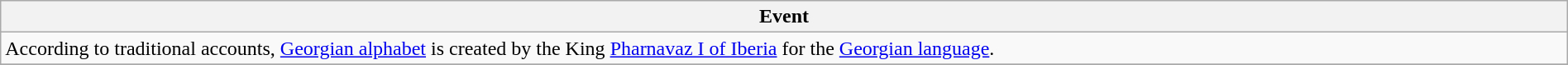<table class="wikitable" width="100%">
<tr>
<th style="width:6%">Event</th>
</tr>
<tr>
<td>According to traditional accounts, <a href='#'>Georgian alphabet</a> is created by the King <a href='#'>Pharnavaz I of Iberia</a> for the <a href='#'>Georgian language</a>.</td>
</tr>
<tr>
</tr>
</table>
